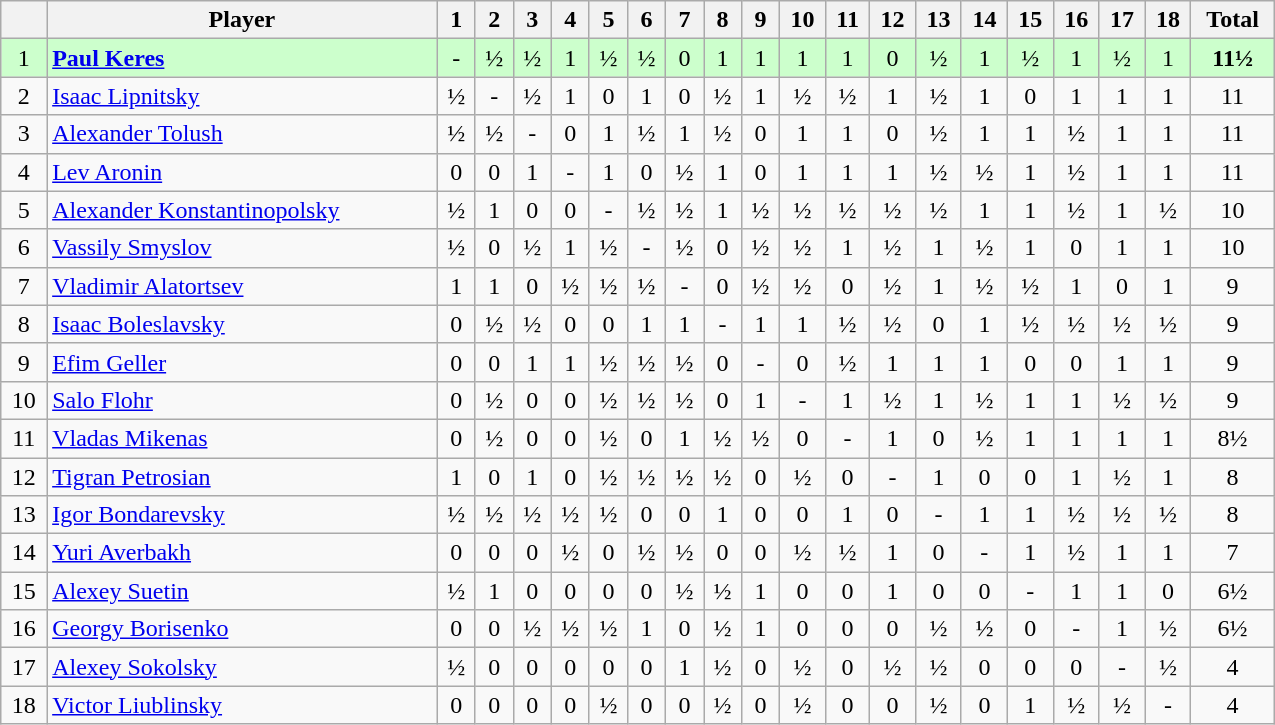<table class="wikitable" border="1" width="850px">
<tr>
<th></th>
<th>Player</th>
<th>1</th>
<th>2</th>
<th>3</th>
<th>4</th>
<th>5</th>
<th>6</th>
<th>7</th>
<th>8</th>
<th>9</th>
<th>10</th>
<th>11</th>
<th>12</th>
<th>13</th>
<th>14</th>
<th>15</th>
<th>16</th>
<th>17</th>
<th>18</th>
<th>Total</th>
</tr>
<tr align=center style="background:#ccffcc;">
<td>1</td>
<td align=left> <strong><a href='#'>Paul Keres</a></strong></td>
<td>-</td>
<td>½</td>
<td>½</td>
<td>1</td>
<td>½</td>
<td>½</td>
<td>0</td>
<td>1</td>
<td>1</td>
<td>1</td>
<td>1</td>
<td>0</td>
<td>½</td>
<td>1</td>
<td>½</td>
<td>1</td>
<td>½</td>
<td>1</td>
<td align=center><strong>11½</strong></td>
</tr>
<tr align=center>
<td>2</td>
<td align=left> <a href='#'>Isaac Lipnitsky</a></td>
<td>½</td>
<td>-</td>
<td>½</td>
<td>1</td>
<td>0</td>
<td>1</td>
<td>0</td>
<td>½</td>
<td>1</td>
<td>½</td>
<td>½</td>
<td>1</td>
<td>½</td>
<td>1</td>
<td>0</td>
<td>1</td>
<td>1</td>
<td>1</td>
<td align=center>11</td>
</tr>
<tr align=center>
<td>3</td>
<td align=left> <a href='#'>Alexander Tolush</a></td>
<td>½</td>
<td>½</td>
<td>-</td>
<td>0</td>
<td>1</td>
<td>½</td>
<td>1</td>
<td>½</td>
<td>0</td>
<td>1</td>
<td>1</td>
<td>0</td>
<td>½</td>
<td>1</td>
<td>1</td>
<td>½</td>
<td>1</td>
<td>1</td>
<td align=center>11</td>
</tr>
<tr align=center>
<td>4</td>
<td align=left> <a href='#'>Lev Aronin</a></td>
<td>0</td>
<td>0</td>
<td>1</td>
<td>-</td>
<td>1</td>
<td>0</td>
<td>½</td>
<td>1</td>
<td>0</td>
<td>1</td>
<td>1</td>
<td>1</td>
<td>½</td>
<td>½</td>
<td>1</td>
<td>½</td>
<td>1</td>
<td>1</td>
<td align=center>11</td>
</tr>
<tr align=center>
<td>5</td>
<td align=left> <a href='#'>Alexander Konstantinopolsky</a></td>
<td>½</td>
<td>1</td>
<td>0</td>
<td>0</td>
<td>-</td>
<td>½</td>
<td>½</td>
<td>1</td>
<td>½</td>
<td>½</td>
<td>½</td>
<td>½</td>
<td>½</td>
<td>1</td>
<td>1</td>
<td>½</td>
<td>1</td>
<td>½</td>
<td align=center>10</td>
</tr>
<tr align=center>
<td>6</td>
<td align=left> <a href='#'>Vassily Smyslov</a></td>
<td>½</td>
<td>0</td>
<td>½</td>
<td>1</td>
<td>½</td>
<td>-</td>
<td>½</td>
<td>0</td>
<td>½</td>
<td>½</td>
<td>1</td>
<td>½</td>
<td>1</td>
<td>½</td>
<td>1</td>
<td>0</td>
<td>1</td>
<td>1</td>
<td align=center>10</td>
</tr>
<tr align=center>
<td>7</td>
<td align=left> <a href='#'>Vladimir Alatortsev</a></td>
<td>1</td>
<td>1</td>
<td>0</td>
<td>½</td>
<td>½</td>
<td>½</td>
<td>-</td>
<td>0</td>
<td>½</td>
<td>½</td>
<td>0</td>
<td>½</td>
<td>1</td>
<td>½</td>
<td>½</td>
<td>1</td>
<td>0</td>
<td>1</td>
<td align=center>9</td>
</tr>
<tr align=center>
<td>8</td>
<td align=left> <a href='#'>Isaac Boleslavsky</a></td>
<td>0</td>
<td>½</td>
<td>½</td>
<td>0</td>
<td>0</td>
<td>1</td>
<td>1</td>
<td>-</td>
<td>1</td>
<td>1</td>
<td>½</td>
<td>½</td>
<td>0</td>
<td>1</td>
<td>½</td>
<td>½</td>
<td>½</td>
<td>½</td>
<td align=center>9</td>
</tr>
<tr align=center>
<td>9</td>
<td align=left> <a href='#'>Efim Geller</a></td>
<td>0</td>
<td>0</td>
<td>1</td>
<td>1</td>
<td>½</td>
<td>½</td>
<td>½</td>
<td>0</td>
<td>-</td>
<td>0</td>
<td>½</td>
<td>1</td>
<td>1</td>
<td>1</td>
<td>0</td>
<td>0</td>
<td>1</td>
<td>1</td>
<td align=center>9</td>
</tr>
<tr align=center>
<td>10</td>
<td align=left> <a href='#'>Salo Flohr</a></td>
<td>0</td>
<td>½</td>
<td>0</td>
<td>0</td>
<td>½</td>
<td>½</td>
<td>½</td>
<td>0</td>
<td>1</td>
<td>-</td>
<td>1</td>
<td>½</td>
<td>1</td>
<td>½</td>
<td>1</td>
<td>1</td>
<td>½</td>
<td>½</td>
<td align=center>9</td>
</tr>
<tr align=center>
<td>11</td>
<td align=left> <a href='#'>Vladas Mikenas</a></td>
<td>0</td>
<td>½</td>
<td>0</td>
<td>0</td>
<td>½</td>
<td>0</td>
<td>1</td>
<td>½</td>
<td>½</td>
<td>0</td>
<td>-</td>
<td>1</td>
<td>0</td>
<td>½</td>
<td>1</td>
<td>1</td>
<td>1</td>
<td>1</td>
<td align=center>8½</td>
</tr>
<tr align=center>
<td>12</td>
<td align=left> <a href='#'>Tigran Petrosian</a></td>
<td>1</td>
<td>0</td>
<td>1</td>
<td>0</td>
<td>½</td>
<td>½</td>
<td>½</td>
<td>½</td>
<td>0</td>
<td>½</td>
<td>0</td>
<td>-</td>
<td>1</td>
<td>0</td>
<td>0</td>
<td>1</td>
<td>½</td>
<td>1</td>
<td align=center>8</td>
</tr>
<tr align=center>
<td>13</td>
<td align=left> <a href='#'>Igor Bondarevsky</a></td>
<td>½</td>
<td>½</td>
<td>½</td>
<td>½</td>
<td>½</td>
<td>0</td>
<td>0</td>
<td>1</td>
<td>0</td>
<td>0</td>
<td>1</td>
<td>0</td>
<td>-</td>
<td>1</td>
<td>1</td>
<td>½</td>
<td>½</td>
<td>½</td>
<td align=center>8</td>
</tr>
<tr align=center>
<td>14</td>
<td align=left> <a href='#'>Yuri Averbakh</a></td>
<td>0</td>
<td>0</td>
<td>0</td>
<td>½</td>
<td>0</td>
<td>½</td>
<td>½</td>
<td>0</td>
<td>0</td>
<td>½</td>
<td>½</td>
<td>1</td>
<td>0</td>
<td>-</td>
<td>1</td>
<td>½</td>
<td>1</td>
<td>1</td>
<td align=center>7</td>
</tr>
<tr align=center>
<td>15</td>
<td align=left> <a href='#'>Alexey Suetin</a></td>
<td>½</td>
<td>1</td>
<td>0</td>
<td>0</td>
<td>0</td>
<td>0</td>
<td>½</td>
<td>½</td>
<td>1</td>
<td>0</td>
<td>0</td>
<td>1</td>
<td>0</td>
<td>0</td>
<td>-</td>
<td>1</td>
<td>1</td>
<td>0</td>
<td align=center>6½</td>
</tr>
<tr align=center>
<td>16</td>
<td align=left> <a href='#'>Georgy Borisenko</a></td>
<td>0</td>
<td>0</td>
<td>½</td>
<td>½</td>
<td>½</td>
<td>1</td>
<td>0</td>
<td>½</td>
<td>1</td>
<td>0</td>
<td>0</td>
<td>0</td>
<td>½</td>
<td>½</td>
<td>0</td>
<td>-</td>
<td>1</td>
<td>½</td>
<td align=center>6½</td>
</tr>
<tr align=center>
<td>17</td>
<td align=left> <a href='#'>Alexey Sokolsky</a></td>
<td>½</td>
<td>0</td>
<td>0</td>
<td>0</td>
<td>0</td>
<td>0</td>
<td>1</td>
<td>½</td>
<td>0</td>
<td>½</td>
<td>0</td>
<td>½</td>
<td>½</td>
<td>0</td>
<td>0</td>
<td>0</td>
<td>-</td>
<td>½</td>
<td align=center>4</td>
</tr>
<tr align=center>
<td>18</td>
<td align=left> <a href='#'>Victor Liublinsky</a></td>
<td>0</td>
<td>0</td>
<td>0</td>
<td>0</td>
<td>½</td>
<td>0</td>
<td>0</td>
<td>½</td>
<td>0</td>
<td>½</td>
<td>0</td>
<td>0</td>
<td>½</td>
<td>0</td>
<td>1</td>
<td>½</td>
<td>½</td>
<td>-</td>
<td align=center>4</td>
</tr>
</table>
